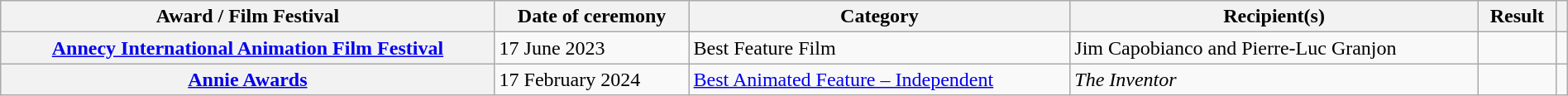<table class="wikitable sortable plainrowheaders" style="width: 100%;">
<tr>
<th scope="col">Award / Film Festival</th>
<th scope="col">Date of ceremony</th>
<th scope="col">Category</th>
<th scope="col">Recipient(s)</th>
<th scope="col">Result</th>
<th scope="col" class="unsortable"></th>
</tr>
<tr>
<th scope="row"><a href='#'>Annecy International Animation Film Festival</a></th>
<td>17 June 2023</td>
<td>Best Feature Film</td>
<td>Jim Capobianco and Pierre-Luc Granjon</td>
<td></td>
<td></td>
</tr>
<tr>
<th scope="row"><a href='#'>Annie Awards</a></th>
<td>17 February 2024</td>
<td><a href='#'>Best Animated Feature – Independent</a></td>
<td><em>The Inventor</em></td>
<td></td>
<td></td>
</tr>
</table>
